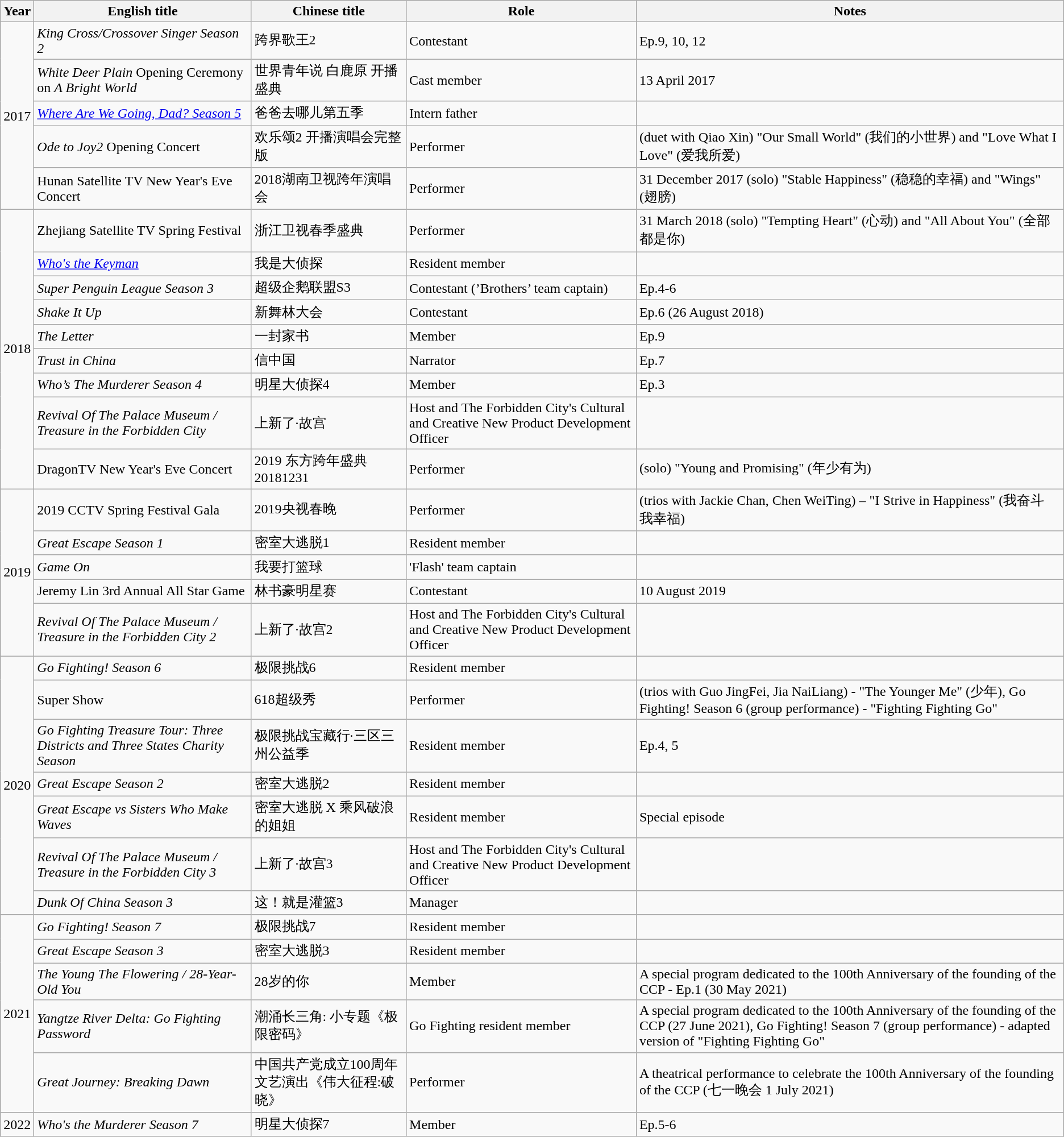<table class="wikitable sortable">
<tr>
<th>Year</th>
<th>English title</th>
<th>Chinese title</th>
<th>Role</th>
<th>Notes</th>
</tr>
<tr>
<td rowspan=5>2017</td>
<td><em>King Cross/Crossover Singer Season 2</em></td>
<td>跨界歌王2</td>
<td>Contestant</td>
<td>Ep.9, 10, 12</td>
</tr>
<tr>
<td><em>White Deer Plain</em> Opening Ceremony on <em>A Bright World</em></td>
<td>世界青年说 白鹿原 开播盛典</td>
<td>Cast member</td>
<td>13 April 2017</td>
</tr>
<tr>
<td><em><a href='#'>Where Are We Going, Dad? Season 5</a></em></td>
<td>爸爸去哪儿第五季</td>
<td>Intern father</td>
<td></td>
</tr>
<tr>
<td><em>Ode to Joy2</em> Opening Concert</td>
<td>欢乐颂2 开播演唱会完整版</td>
<td>Performer</td>
<td>(duet with Qiao Xin) "Our Small World" (我们的小世界) and "Love What I Love" (爱我所爱)</td>
</tr>
<tr>
<td>Hunan Satellite TV New Year's Eve Concert</td>
<td>2018湖南卫视跨年演唱会</td>
<td>Performer</td>
<td>31 December 2017 (solo) "Stable Happiness" (稳稳的幸福) and "Wings" (翅膀)</td>
</tr>
<tr>
<td rowspan=9>2018</td>
<td>Zhejiang Satellite TV Spring Festival</td>
<td>浙江卫视春季盛典</td>
<td>Performer</td>
<td>31 March 2018 (solo) "Tempting Heart" (心动) and "All About You" (全部都是你)</td>
</tr>
<tr>
<td><em><a href='#'>Who's the Keyman</a></em></td>
<td>我是大侦探</td>
<td>Resident member</td>
<td></td>
</tr>
<tr>
<td><em>Super Penguin League Season 3</em></td>
<td>超级企鹅联盟S3</td>
<td>Contestant (’Brothers’ team captain)</td>
<td>Ep.4-6</td>
</tr>
<tr>
<td><em>Shake It Up</em></td>
<td>新舞林大会</td>
<td>Contestant</td>
<td>Ep.6 (26 August 2018)</td>
</tr>
<tr>
<td><em>The Letter</em></td>
<td>一封家书</td>
<td>Member</td>
<td>Ep.9</td>
</tr>
<tr>
<td><em>Trust in China</em></td>
<td>信中国</td>
<td>Narrator</td>
<td>Ep.7</td>
</tr>
<tr>
<td><em>Who’s The Murderer Season 4</em></td>
<td>明星大侦探4</td>
<td>Member</td>
<td>Ep.3</td>
</tr>
<tr>
<td><em>Revival Of The Palace Museum / Treasure in the Forbidden City</em></td>
<td>上新了·故宫</td>
<td>Host and The Forbidden City's Cultural and Creative New Product Development Officer</td>
<td></td>
</tr>
<tr>
<td>DragonTV New Year's Eve Concert</td>
<td>2019 东方跨年盛典 20181231</td>
<td>Performer</td>
<td>(solo) "Young and Promising" (年少有为)</td>
</tr>
<tr>
<td rowspan=5>2019</td>
<td>2019 CCTV Spring Festival Gala</td>
<td>2019央视春晚</td>
<td>Performer</td>
<td>(trios with Jackie Chan, Chen WeiTing) – "I Strive in Happiness" (我奋斗 我幸福)</td>
</tr>
<tr>
<td><em>Great Escape Season 1</em></td>
<td>密室大逃脱1</td>
<td>Resident member</td>
<td></td>
</tr>
<tr>
<td><em>Game On</em></td>
<td>我要打篮球</td>
<td>'Flash' team captain</td>
<td></td>
</tr>
<tr>
<td>Jeremy Lin 3rd Annual All Star Game</td>
<td>林书豪明星赛</td>
<td>Contestant</td>
<td> 10 August 2019</td>
</tr>
<tr>
<td><em>Revival Of The Palace Museum / Treasure in the Forbidden City 2</em></td>
<td>上新了·故宫2</td>
<td>Host and The Forbidden City's Cultural and Creative New Product Development Officer</td>
<td></td>
</tr>
<tr>
<td rowspan="7">2020</td>
<td><em>Go Fighting! Season 6</em></td>
<td>极限挑战6</td>
<td>Resident member</td>
<td></td>
</tr>
<tr>
<td>Super Show</td>
<td>618超级秀</td>
<td>Performer</td>
<td>(trios with Guo JingFei, Jia NaiLiang) - "The Younger Me" (少年), Go Fighting! Season 6 (group performance) - "Fighting Fighting Go"</td>
</tr>
<tr>
<td><em>Go Fighting Treasure Tour: Three Districts and Three States Charity Season</em></td>
<td>极限挑战宝藏行·三区三州公益季</td>
<td>Resident member</td>
<td>Ep.4, 5</td>
</tr>
<tr>
<td><em>Great Escape Season 2</em></td>
<td>密室大逃脱2</td>
<td>Resident member</td>
<td></td>
</tr>
<tr>
<td><em>Great Escape vs Sisters Who Make Waves</em></td>
<td>密室大逃脱 X 乘风破浪的姐姐</td>
<td>Resident member</td>
<td> Special episode</td>
</tr>
<tr>
<td><em>Revival Of The Palace Museum / Treasure in the Forbidden City 3</em></td>
<td>上新了·故宫3</td>
<td>Host and The Forbidden City's Cultural and Creative New Product Development Officer</td>
<td></td>
</tr>
<tr>
<td><em>Dunk Of China Season 3</em></td>
<td>这！就是灌篮3</td>
<td>Manager</td>
<td></td>
</tr>
<tr>
<td rowspan="5">2021</td>
<td><em>Go Fighting! Season 7</em></td>
<td>极限挑战7</td>
<td>Resident member</td>
<td></td>
</tr>
<tr>
<td><em>Great Escape Season 3</em></td>
<td>密室大逃脱3</td>
<td>Resident member</td>
<td></td>
</tr>
<tr>
<td><em>The Young The Flowering / 28-Year-Old You</em></td>
<td>28岁的你</td>
<td>Member</td>
<td>A special program dedicated to the 100th Anniversary of the founding of the CCP - Ep.1 (30 May 2021)</td>
</tr>
<tr>
<td><em>Yangtze River Delta: Go Fighting Password</em></td>
<td>潮涌长三角: 小专题《极限密码》</td>
<td>Go Fighting resident member</td>
<td>A special program dedicated to the 100th Anniversary of the founding of the CCP (27 June 2021), Go Fighting! Season 7 (group performance) - adapted version of "Fighting Fighting Go"</td>
</tr>
<tr>
<td><em>Great Journey: Breaking Dawn</em></td>
<td>中国共产党成立100周年文艺演出《伟大征程:破晓》</td>
<td>Performer</td>
<td>A theatrical performance to celebrate the 100th Anniversary of the founding of the CCP (七一晚会 1 July 2021)</td>
</tr>
<tr>
<td rowspan="1">2022</td>
<td><em>Who's the Murderer Season 7</em></td>
<td>明星大侦探7</td>
<td>Member</td>
<td>Ep.5-6</td>
</tr>
</table>
